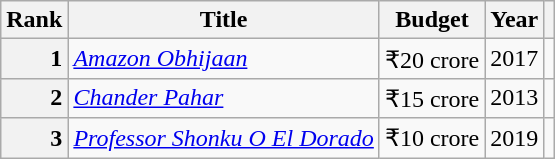<table class="wikitable sortable plainrowheaders">
<tr>
<th scope="col">Rank</th>
<th scope="col">Title</th>
<th scope="col">Budget</th>
<th scope="col">Year</th>
<th scope="col" class="unsortable"></th>
</tr>
<tr>
<th scope="row" style=text-align:right>1</th>
<td><em><a href='#'>Amazon Obhijaan</a></em></td>
<td align="right">₹20 crore</td>
<td align="center">2017</td>
<td align="center"></td>
</tr>
<tr>
<th scope="row" style=text-align:right>2</th>
<td><em><a href='#'>Chander Pahar</a></em></td>
<td align="right">₹15 crore</td>
<td align="center">2013</td>
<td style="text-align:center;"></td>
</tr>
<tr>
<th scope="row" style="text-align:right">3</th>
<td><em><a href='#'>Professor Shonku O El Dorado</a></em></td>
<td align="right">₹10 crore</td>
<td align="center">2019</td>
<td style="text-align:center;"></td>
</tr>
</table>
